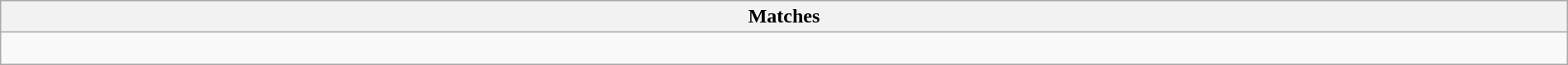<table class="wikitable collapsible collapsed" style="width:100%">
<tr>
<th>Matches</th>
</tr>
<tr>
<td><br>








</td>
</tr>
</table>
